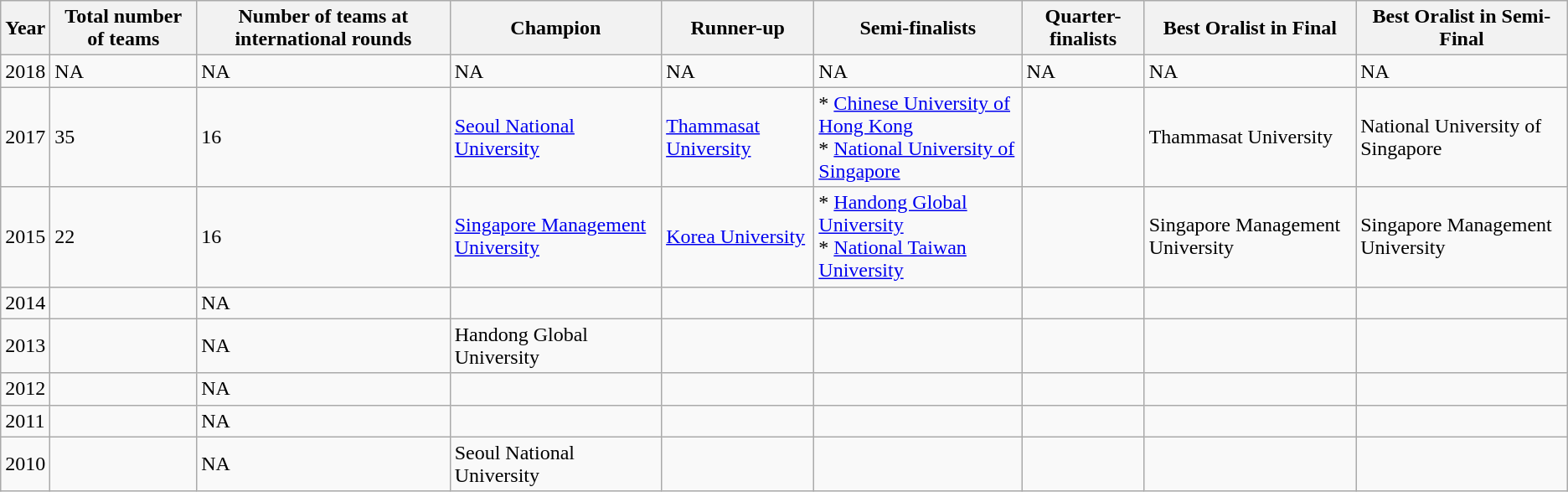<table class="wikitable">
<tr>
<th>Year</th>
<th>Total number of teams</th>
<th>Number of teams at international rounds</th>
<th>Champion</th>
<th>Runner-up</th>
<th>Semi-finalists</th>
<th>Quarter-finalists</th>
<th>Best Oralist in Final</th>
<th>Best Oralist in Semi-Final</th>
</tr>
<tr>
<td>2018</td>
<td>NA</td>
<td>NA</td>
<td>NA</td>
<td>NA</td>
<td>NA</td>
<td>NA</td>
<td>NA</td>
<td>NA</td>
</tr>
<tr>
<td>2017</td>
<td>35</td>
<td>16</td>
<td><a href='#'>Seoul National University</a></td>
<td><a href='#'>Thammasat University</a></td>
<td>* <a href='#'>Chinese University of Hong Kong</a> <br> * <a href='#'>National University of Singapore</a></td>
<td></td>
<td>Thammasat University</td>
<td>National University of Singapore</td>
</tr>
<tr>
<td>2015</td>
<td>22</td>
<td>16</td>
<td><a href='#'>Singapore Management University</a></td>
<td><a href='#'>Korea University</a></td>
<td>* <a href='#'>Handong Global University</a> <br> * <a href='#'>National Taiwan University</a></td>
<td></td>
<td>Singapore Management University</td>
<td>Singapore Management University</td>
</tr>
<tr>
<td>2014</td>
<td></td>
<td>NA</td>
<td></td>
<td></td>
<td></td>
<td></td>
<td></td>
<td></td>
</tr>
<tr>
<td>2013</td>
<td></td>
<td>NA</td>
<td>Handong Global University</td>
<td></td>
<td></td>
<td></td>
<td></td>
<td></td>
</tr>
<tr>
<td>2012</td>
<td></td>
<td>NA</td>
<td></td>
<td></td>
<td></td>
<td></td>
<td></td>
<td></td>
</tr>
<tr>
<td>2011</td>
<td></td>
<td>NA</td>
<td></td>
<td></td>
<td></td>
<td></td>
<td></td>
<td></td>
</tr>
<tr>
<td>2010</td>
<td></td>
<td>NA</td>
<td>Seoul National University</td>
<td></td>
<td></td>
<td></td>
<td></td>
<td></td>
</tr>
</table>
